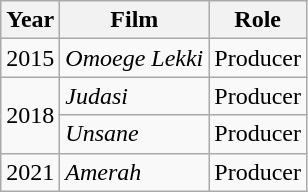<table class="wikitable">
<tr>
<th>Year</th>
<th>Film</th>
<th>Role</th>
</tr>
<tr>
<td>2015</td>
<td><em>Omoege Lekki</em></td>
<td>Producer</td>
</tr>
<tr>
<td rowspan="2">2018</td>
<td><em>Judasi</em></td>
<td>Producer</td>
</tr>
<tr>
<td><em>Unsane</em></td>
<td>Producer</td>
</tr>
<tr>
<td>2021</td>
<td><em>Amerah</em></td>
<td>Producer</td>
</tr>
</table>
